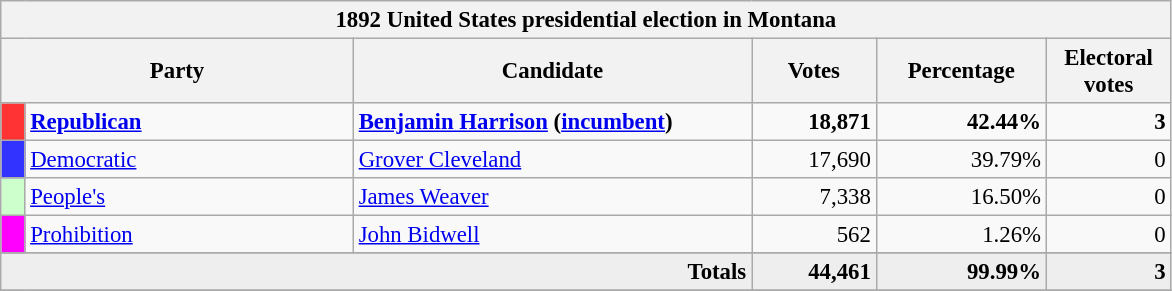<table class="wikitable" style="font-size: 95%;">
<tr>
<th colspan="6">1892 United States presidential election in Montana</th>
</tr>
<tr>
<th colspan="2" style="width: 15em">Party</th>
<th style="width: 17em">Candidate</th>
<th style="width: 5em">Votes</th>
<th style="width: 7em">Percentage</th>
<th style="width: 5em">Electoral votes</th>
</tr>
<tr>
<th style="background-color:#FF3333; width: 3px"></th>
<td style="width: 130px"><strong><a href='#'>Republican</a></strong></td>
<td><strong><a href='#'>Benjamin Harrison</a> (<a href='#'>incumbent</a>)</strong></td>
<td align="right"><strong>18,871</strong></td>
<td align="right"><strong>42.44%</strong></td>
<td align="right"><strong>3</strong></td>
</tr>
<tr>
<th style="background-color:#3333FF; width: 3px"></th>
<td style="width: 130px"><a href='#'>Democratic</a></td>
<td><a href='#'>Grover Cleveland</a></td>
<td align="right">17,690</td>
<td align="right">39.79%</td>
<td align="right">0</td>
</tr>
<tr>
<th style="background-color:#CCFFCC; width: 3px"></th>
<td style="width: 130px"><a href='#'>People's</a></td>
<td><a href='#'>James Weaver</a></td>
<td align="right">7,338</td>
<td align="right">16.50%</td>
<td align="right">0</td>
</tr>
<tr>
<th style="background-color:#FF00FF; width: 3px"></th>
<td style="width: 130px"><a href='#'>Prohibition</a></td>
<td><a href='#'>John Bidwell</a></td>
<td align="right">562</td>
<td align="right">1.26%</td>
<td align="right">0</td>
</tr>
<tr>
</tr>
<tr bgcolor="#EEEEEE">
<td colspan="3" align="right"><strong>Totals</strong></td>
<td align="right"><strong>44,461</strong></td>
<td align="right"><strong>99.99%</strong></td>
<td align="right"><strong>3</strong></td>
</tr>
<tr>
</tr>
</table>
